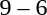<table style="text-align:center">
<tr>
<th width=200></th>
<th width=100></th>
<th width=200></th>
</tr>
<tr>
<td align=right><strong></strong></td>
<td>9 – 6</td>
<td align=left></td>
</tr>
</table>
